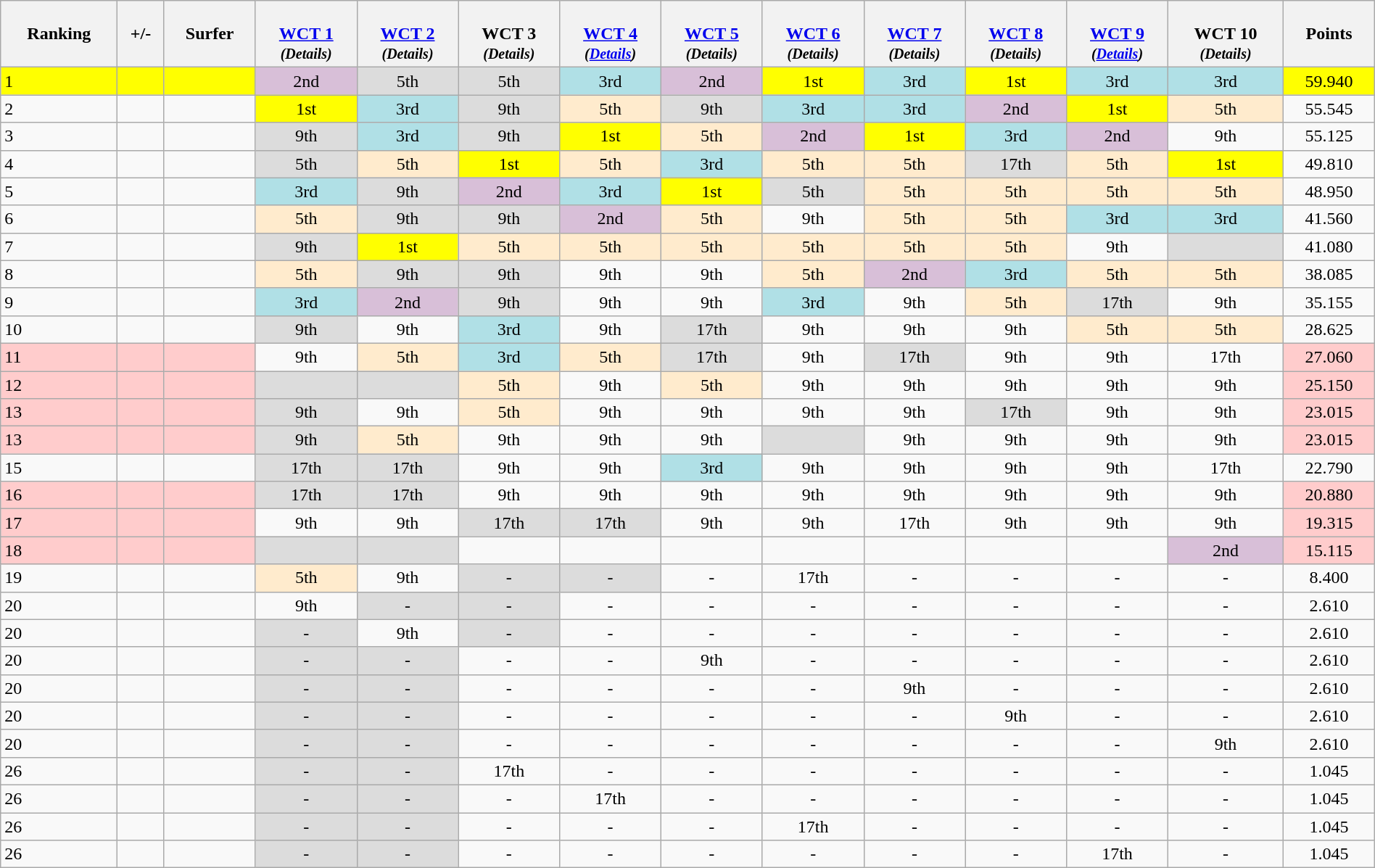<table class="wikitable" style="width:100%; text-align: center">
<tr>
<th>Ranking</th>
<th>+/-</th>
<th>Surfer</th>
<th> <br> <a href='#'>WCT 1</a> <br><small><em>(Details)</em></small></th>
<th> <br> <a href='#'>WCT 2</a> <br><small><em>(Details)</em></small></th>
<th> <br> WCT 3 <br><small><em>(Details)</em></small></th>
<th> <br> <a href='#'>WCT 4</a> <br><small><em>(<a href='#'>Details</a>)</em></small></th>
<th> <br> <a href='#'>WCT 5</a> <br><small><em>(Details)</em></small></th>
<th> <br> <a href='#'>WCT 6</a> <br><small><em>(Details)</em></small></th>
<th> <br> <a href='#'>WCT 7</a> <br><small><em>(Details)</em></small></th>
<th> <br> <a href='#'>WCT 8</a> <br><small><em>(Details)</em></small></th>
<th> <br> <a href='#'>WCT 9</a> <br><small><em>(<a href='#'>Details</a>)</em></small></th>
<th> <br> WCT 10 <br><small><em>(Details)</em></small></th>
<th>Points</th>
</tr>
<tr>
<td style="text-align:left; background:yellow;">1</td>
<td style="background:yellow;"></td>
<td style="text-align:left; background:yellow;"></td>
<td style="background:thistle;">2nd</td>
<td style="background:#dcdcdc;">5th</td>
<td style="background:#dcdcdc;">5th</td>
<td style="background:#b0e0e6;">3rd</td>
<td style="background:thistle;">2nd</td>
<td style="background:yellow;">1st</td>
<td style="background:#b0e0e6;">3rd</td>
<td style="background:yellow;">1st</td>
<td style="background:#b0e0e6;">3rd</td>
<td style="background:#b0e0e6;">3rd</td>
<td style="background:yellow;">59.940</td>
</tr>
<tr>
<td align=left>2</td>
<td></td>
<td align=left></td>
<td style="background:yellow;">1st</td>
<td style="background:#b0e0e6;">3rd</td>
<td style="background:#dcdcdc;">9th</td>
<td style="background:#ffebcd;">5th</td>
<td style="background:#dcdcdc;">9th</td>
<td style="background:#b0e0e6;">3rd</td>
<td style="background:#b0e0e6;">3rd</td>
<td style="background:thistle;">2nd</td>
<td style="background:yellow;">1st</td>
<td style="background:#ffebcd;">5th</td>
<td>55.545</td>
</tr>
<tr>
<td align=left>3</td>
<td></td>
<td align=left></td>
<td style="background:#dcdcdc;">9th</td>
<td style="background:#b0e0e6;">3rd</td>
<td style="background:#dcdcdc;">9th</td>
<td style="background:yellow;">1st</td>
<td style="background:#ffebcd;">5th</td>
<td style="background:thistle;">2nd</td>
<td style="background:yellow;">1st</td>
<td style="background:#b0e0e6;">3rd</td>
<td style="background:thistle;">2nd</td>
<td>9th</td>
<td>55.125</td>
</tr>
<tr>
<td align=left>4</td>
<td></td>
<td align=left></td>
<td style="background:#dcdcdc;">5th</td>
<td style="background:#ffebcd;">5th</td>
<td style="background:yellow;">1st</td>
<td style="background:#ffebcd;">5th</td>
<td style="background:#b0e0e6;">3rd</td>
<td style="background:#ffebcd;">5th</td>
<td style="background:#ffebcd;">5th</td>
<td style="background:#dcdcdc;">17th</td>
<td style="background:#ffebcd;">5th</td>
<td style="background:yellow;">1st</td>
<td>49.810</td>
</tr>
<tr>
<td align=left>5</td>
<td></td>
<td align=left></td>
<td style="background:#b0e0e6;">3rd</td>
<td style="background:#dcdcdc;">9th</td>
<td style="background:thistle;">2nd</td>
<td style="background:#b0e0e6;">3rd</td>
<td style="background:yellow;">1st</td>
<td style="background:#dcdcdc;">5th</td>
<td style="background:#ffebcd;">5th</td>
<td style="background:#ffebcd;">5th</td>
<td style="background:#ffebcd;">5th</td>
<td style="background:#ffebcd;">5th</td>
<td>48.950</td>
</tr>
<tr>
<td align=left>6</td>
<td></td>
<td align=left></td>
<td style="background:#ffebcd;">5th</td>
<td style="background:#dcdcdc;">9th</td>
<td style="background:#dcdcdc;">9th</td>
<td style="background:thistle;">2nd</td>
<td style="background:#ffebcd;">5th</td>
<td>9th</td>
<td style="background:#ffebcd;">5th</td>
<td style="background:#ffebcd;">5th</td>
<td style="background:#b0e0e6;">3rd</td>
<td style="background:#b0e0e6;">3rd</td>
<td>41.560</td>
</tr>
<tr>
<td align=left>7</td>
<td></td>
<td align=left></td>
<td style="background:#dcdcdc;">9th</td>
<td style="background:yellow;">1st</td>
<td style="background:#ffebcd;">5th</td>
<td style="background:#ffebcd;">5th</td>
<td style="background:#ffebcd;">5th</td>
<td style="background:#ffebcd;">5th</td>
<td style="background:#ffebcd;">5th</td>
<td style="background:#ffebcd;">5th</td>
<td>9th</td>
<td style="background:#dcdcdc;"><strong></strong></td>
<td>41.080</td>
</tr>
<tr>
<td align=left>8</td>
<td></td>
<td align=left></td>
<td style="background:#ffebcd;">5th</td>
<td style="background:#dcdcdc;">9th</td>
<td style="background:#dcdcdc;">9th</td>
<td>9th</td>
<td>9th</td>
<td style="background:#ffebcd;">5th</td>
<td style="background:thistle;">2nd</td>
<td style="background:#b0e0e6;">3rd</td>
<td style="background:#ffebcd;">5th</td>
<td style="background:#ffebcd;">5th</td>
<td>38.085</td>
</tr>
<tr>
<td align=left>9</td>
<td></td>
<td align=left></td>
<td style="background:#b0e0e6;">3rd</td>
<td style="background:thistle;">2nd</td>
<td style="background:#dcdcdc;">9th</td>
<td>9th</td>
<td>9th</td>
<td style="background:#b0e0e6;">3rd</td>
<td>9th</td>
<td style="background:#ffebcd;">5th</td>
<td style="background:#dcdcdc;">17th</td>
<td>9th</td>
<td>35.155</td>
</tr>
<tr>
<td align=left>10</td>
<td></td>
<td align=left></td>
<td style="background:#dcdcdc;">9th</td>
<td>9th</td>
<td style="background:#b0e0e6;">3rd</td>
<td>9th</td>
<td style="background:#dcdcdc;">17th</td>
<td>9th</td>
<td>9th</td>
<td>9th</td>
<td style="background:#ffebcd;">5th</td>
<td style="background:#ffebcd;">5th</td>
<td>28.625</td>
</tr>
<tr>
<td style="text-align:left; background:#fcc;">11</td>
<td style="background:#fcc;"></td>
<td style="text-align:left; background:#fcc;"></td>
<td>9th</td>
<td style="background:#ffebcd;">5th</td>
<td style="background:#b0e0e6;">3rd</td>
<td style="background:#ffebcd;">5th</td>
<td style="background:#dcdcdc;">17th</td>
<td>9th</td>
<td style="background:#dcdcdc;">17th</td>
<td>9th</td>
<td>9th</td>
<td>17th</td>
<td style="background:#fcc;">27.060</td>
</tr>
<tr>
<td style="text-align:left; background:#fcc;">12</td>
<td style="background:#fcc;"></td>
<td style="text-align:left; background:#fcc;"></td>
<td style="background:#dcdcdc;"><strong></strong></td>
<td style="background:#dcdcdc;"><strong></strong></td>
<td style="background:#ffebcd;">5th</td>
<td>9th</td>
<td style="background:#ffebcd;">5th</td>
<td>9th</td>
<td>9th</td>
<td>9th</td>
<td>9th</td>
<td>9th</td>
<td style="background:#fcc;">25.150</td>
</tr>
<tr>
<td style="text-align:left; background:#fcc;">13</td>
<td style="background:#fcc;"></td>
<td style="text-align:left; background:#fcc;"></td>
<td style="background:#dcdcdc;">9th</td>
<td>9th</td>
<td style="background:#ffebcd;">5th</td>
<td>9th</td>
<td>9th</td>
<td>9th</td>
<td>9th</td>
<td style="background:#dcdcdc;">17th</td>
<td>9th</td>
<td>9th</td>
<td style="background:#fcc;">23.015</td>
</tr>
<tr>
<td style="text-align:left; background:#fcc;">13</td>
<td style="background:#fcc;"></td>
<td style="text-align:left; background:#fcc;"></td>
<td style="background:#dcdcdc;">9th</td>
<td style="background:#ffebcd;">5th</td>
<td>9th</td>
<td>9th</td>
<td>9th</td>
<td style="background:#dcdcdc;"><strong></strong></td>
<td>9th</td>
<td>9th</td>
<td>9th</td>
<td>9th</td>
<td style="background:#fcc;">23.015</td>
</tr>
<tr>
<td align=left>15</td>
<td></td>
<td align=left></td>
<td style="background:#dcdcdc;">17th</td>
<td style="background:#dcdcdc;">17th</td>
<td>9th</td>
<td>9th</td>
<td style="background:#b0e0e6;">3rd</td>
<td>9th</td>
<td>9th</td>
<td>9th</td>
<td>9th</td>
<td>17th</td>
<td>22.790</td>
</tr>
<tr>
<td style="text-align:left; background:#fcc;">16</td>
<td style="background:#fcc;"></td>
<td style="text-align:left; background:#fcc;"></td>
<td style="background:#dcdcdc;">17th</td>
<td style="background:#dcdcdc;">17th</td>
<td>9th</td>
<td>9th</td>
<td>9th</td>
<td>9th</td>
<td>9th</td>
<td>9th</td>
<td>9th</td>
<td>9th</td>
<td style="background:#fcc;">20.880</td>
</tr>
<tr>
<td style="text-align:left; background:#fcc;">17</td>
<td style="background:#fcc;"></td>
<td style="text-align:left; background:#fcc;"></td>
<td>9th</td>
<td>9th</td>
<td style="background:#dcdcdc;">17th</td>
<td style="background:#dcdcdc;">17th</td>
<td>9th</td>
<td>9th</td>
<td>17th</td>
<td>9th</td>
<td>9th</td>
<td>9th</td>
<td style="background:#fcc;">19.315</td>
</tr>
<tr>
<td style="text-align:left; background:#fcc;">18</td>
<td style="background:#fcc;"></td>
<td style="text-align:left; background:#fcc;"></td>
<td style="background:#dcdcdc;"><strong></strong></td>
<td style="background:#dcdcdc;"><strong></strong></td>
<td><strong></strong></td>
<td><strong></strong></td>
<td><strong></strong></td>
<td><strong></strong></td>
<td><strong></strong></td>
<td><strong></strong></td>
<td><strong></strong></td>
<td style="background:thistle;">2nd</td>
<td style="background:#fcc;">15.115</td>
</tr>
<tr>
<td align=left>19</td>
<td></td>
<td align=left></td>
<td style="background:#ffebcd;">5th</td>
<td>9th</td>
<td style="background:#dcdcdc;">-</td>
<td style="background:#dcdcdc;">-</td>
<td>-</td>
<td>17th</td>
<td>-</td>
<td>-</td>
<td>-</td>
<td>-</td>
<td>8.400</td>
</tr>
<tr>
<td align=left>20</td>
<td></td>
<td align=left></td>
<td>9th</td>
<td style="background:#dcdcdc;">-</td>
<td style="background:#dcdcdc;">-</td>
<td>-</td>
<td>-</td>
<td>-</td>
<td>-</td>
<td>-</td>
<td>-</td>
<td>-</td>
<td>2.610</td>
</tr>
<tr>
<td align=left>20</td>
<td></td>
<td align=left></td>
<td style="background:#dcdcdc;">-</td>
<td>9th</td>
<td style="background:#dcdcdc;">-</td>
<td>-</td>
<td>-</td>
<td>-</td>
<td>-</td>
<td>-</td>
<td>-</td>
<td>-</td>
<td>2.610</td>
</tr>
<tr>
<td align=left>20</td>
<td></td>
<td align=left></td>
<td style="background:#dcdcdc;">-</td>
<td style="background:#dcdcdc;">-</td>
<td>-</td>
<td>-</td>
<td>9th</td>
<td>-</td>
<td>-</td>
<td>-</td>
<td>-</td>
<td>-</td>
<td>2.610</td>
</tr>
<tr>
<td align=left>20</td>
<td></td>
<td align=left></td>
<td style="background:#dcdcdc;">-</td>
<td style="background:#dcdcdc;">-</td>
<td>-</td>
<td>-</td>
<td>-</td>
<td>-</td>
<td>9th</td>
<td>-</td>
<td>-</td>
<td>-</td>
<td>2.610</td>
</tr>
<tr>
<td align=left>20</td>
<td></td>
<td align=left></td>
<td style="background:#dcdcdc;">-</td>
<td style="background:#dcdcdc;">-</td>
<td>-</td>
<td>-</td>
<td>-</td>
<td>-</td>
<td>-</td>
<td>9th</td>
<td>-</td>
<td>-</td>
<td>2.610</td>
</tr>
<tr>
<td align=left>20</td>
<td></td>
<td align=left></td>
<td style="background:#dcdcdc;">-</td>
<td style="background:#dcdcdc;">-</td>
<td>-</td>
<td>-</td>
<td>-</td>
<td>-</td>
<td>-</td>
<td>-</td>
<td>-</td>
<td>9th</td>
<td>2.610</td>
</tr>
<tr>
<td align=left>26</td>
<td></td>
<td align=left></td>
<td style="background:#dcdcdc;">-</td>
<td style="background:#dcdcdc;">-</td>
<td>17th</td>
<td>-</td>
<td>-</td>
<td>-</td>
<td>-</td>
<td>-</td>
<td>-</td>
<td>-</td>
<td>1.045</td>
</tr>
<tr>
<td align=left>26</td>
<td></td>
<td align=left></td>
<td style="background:#dcdcdc;">-</td>
<td style="background:#dcdcdc;">-</td>
<td>-</td>
<td>17th</td>
<td>-</td>
<td>-</td>
<td>-</td>
<td>-</td>
<td>-</td>
<td>-</td>
<td>1.045</td>
</tr>
<tr>
<td align=left>26</td>
<td></td>
<td align=left></td>
<td style="background:#dcdcdc;">-</td>
<td style="background:#dcdcdc;">-</td>
<td>-</td>
<td>-</td>
<td>-</td>
<td>17th</td>
<td>-</td>
<td>-</td>
<td>-</td>
<td>-</td>
<td>1.045</td>
</tr>
<tr>
<td align=left>26</td>
<td></td>
<td align=left></td>
<td style="background:#dcdcdc;">-</td>
<td style="background:#dcdcdc;">-</td>
<td>-</td>
<td>-</td>
<td>-</td>
<td>-</td>
<td>-</td>
<td>-</td>
<td>17th</td>
<td>-</td>
<td>1.045</td>
</tr>
</table>
